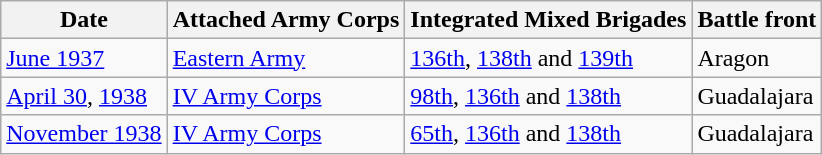<table class = "wikitable">
<tr>
<th>Date</th>
<th>Attached Army Corps</th>
<th>Integrated Mixed Brigades</th>
<th>Battle front</th>
</tr>
<tr>
<td><a href='#'>June 1937</a></td>
<td><a href='#'>Eastern Army</a></td>
<td><a href='#'>136th</a>, <a href='#'>138th</a> and <a href='#'>139th</a></td>
<td>Aragon</td>
</tr>
<tr>
<td><a href='#'>April 30</a>, <a href='#'>1938</a></td>
<td><a href='#'>IV Army Corps</a></td>
<td><a href='#'>98th</a>, <a href='#'>136th</a> and <a href='#'>138th</a></td>
<td>Guadalajara</td>
</tr>
<tr>
<td><a href='#'>November 1938</a></td>
<td><a href='#'>IV Army Corps</a></td>
<td><a href='#'>65th</a>, <a href='#'>136th</a> and <a href='#'>138th</a></td>
<td>Guadalajara</td>
</tr>
</table>
